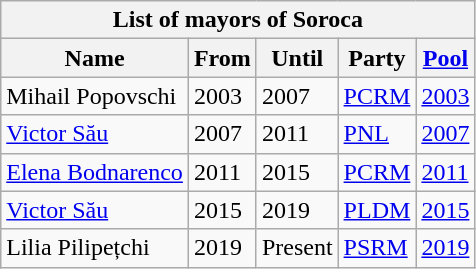<table class="wikitable">
<tr>
<th colspan=5>List of mayors of Soroca</th>
</tr>
<tr>
<th>Name</th>
<th>From</th>
<th>Until</th>
<th>Party</th>
<th><a href='#'>Pool</a></th>
</tr>
<tr>
<td>Mihail Popovschi</td>
<td>2003</td>
<td>2007</td>
<td><a href='#'>PCRM</a></td>
<td><a href='#'>2003</a></td>
</tr>
<tr>
<td><a href='#'>Victor Său</a></td>
<td>2007</td>
<td>2011</td>
<td><a href='#'>PNL</a></td>
<td><a href='#'>2007</a></td>
</tr>
<tr>
<td><a href='#'>Elena Bodnarenco</a></td>
<td>2011</td>
<td>2015</td>
<td><a href='#'>PCRM</a></td>
<td><a href='#'>2011</a></td>
</tr>
<tr>
<td><a href='#'>Victor Său</a></td>
<td>2015</td>
<td>2019</td>
<td><a href='#'>PLDM</a></td>
<td><a href='#'>2015</a></td>
</tr>
<tr>
<td>Lilia Pilipețchi</td>
<td>2019</td>
<td>Present</td>
<td><a href='#'>PSRM</a></td>
<td><a href='#'>2019</a></td>
</tr>
</table>
